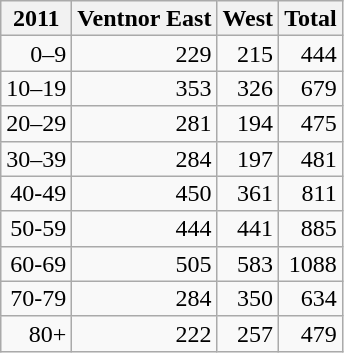<table class="wikitable sortable"  style="line-height:1.0em; border:1px #000; margin-left:0; text-align:right;">
<tr>
<th>2011</th>
<th>Ventnor East</th>
<th>West</th>
<th>Total</th>
</tr>
<tr>
<td>0–9</td>
<td align=right>229</td>
<td>215</td>
<td>444</td>
</tr>
<tr>
<td>10–19</td>
<td align=right>353</td>
<td>326</td>
<td>679</td>
</tr>
<tr>
<td>20–29</td>
<td align=right>281</td>
<td>194</td>
<td>475</td>
</tr>
<tr>
<td>30–39</td>
<td align=right>284</td>
<td>197</td>
<td>481</td>
</tr>
<tr>
<td>40-49</td>
<td align=right>450</td>
<td>361</td>
<td>811</td>
</tr>
<tr>
<td>50-59</td>
<td align=right>444</td>
<td>441</td>
<td>885</td>
</tr>
<tr>
<td>60-69</td>
<td align=right>505</td>
<td>583</td>
<td>1088</td>
</tr>
<tr>
<td>70-79</td>
<td align=right>284</td>
<td>350</td>
<td>634</td>
</tr>
<tr>
<td>80+</td>
<td align=right>222</td>
<td>257</td>
<td>479</td>
</tr>
</table>
